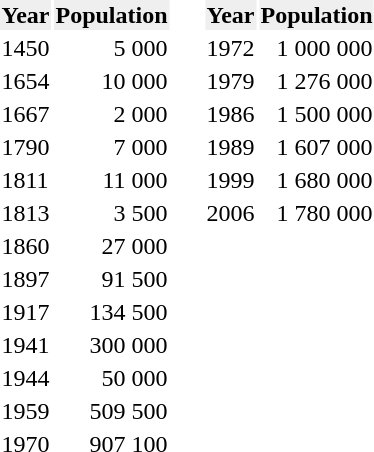<table border="0" cellspacing="0" cellpadding="10">
<tr>
<td valign="top"><br><table>
<tr>
<th style="background:#efefef;text-align:left;">Year</th>
<th style="background:#efefef;text-align:right;">Population</th>
</tr>
<tr>
<td>1450</td>
<td align="right">5 000</td>
</tr>
<tr>
<td>1654</td>
<td align="right">10 000</td>
</tr>
<tr>
<td>1667</td>
<td align="right">2 000</td>
</tr>
<tr>
<td>1790</td>
<td align="right">7 000</td>
</tr>
<tr>
<td>1811</td>
<td align="right">11 000</td>
</tr>
<tr>
<td>1813</td>
<td align="right">3 500</td>
</tr>
<tr>
<td>1860</td>
<td align="right">27 000</td>
</tr>
<tr>
<td>1897</td>
<td align="right">91 500</td>
</tr>
<tr>
<td>1917</td>
<td align="right">134 500</td>
</tr>
<tr>
<td>1941</td>
<td align="right">300 000</td>
</tr>
<tr>
<td>1944</td>
<td align="right">50 000</td>
</tr>
<tr>
<td>1959</td>
<td align="right">509 500</td>
</tr>
<tr>
<td>1970</td>
<td align="right">907 100</td>
</tr>
<tr>
</tr>
</table>
</td>
<td valign="top"><br><table>
<tr>
<th style="background:#efefef;text-align:left;">Year</th>
<th style="background:#efefef;text-align:right;">Population</th>
</tr>
<tr>
<td>1972</td>
<td align="right">1 000 000</td>
</tr>
<tr>
<td>1979</td>
<td align="right">1 276 000</td>
</tr>
<tr>
<td>1986</td>
<td align="right">1 500 000</td>
</tr>
<tr>
<td>1989</td>
<td align="right">1 607 000</td>
</tr>
<tr>
<td>1999</td>
<td align="right">1 680 000</td>
</tr>
<tr>
<td>2006</td>
<td align="right">1 780 000</td>
</tr>
<tr>
</tr>
</table>
</td>
</tr>
</table>
